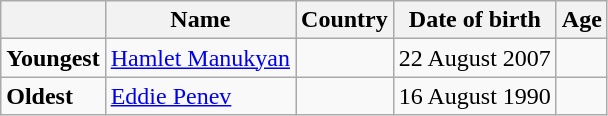<table class="wikitable">
<tr>
<th></th>
<th><strong>Name</strong></th>
<th><strong>Country</strong></th>
<th><strong>Date of birth</strong></th>
<th><strong>Age</strong></th>
</tr>
<tr>
<td><strong>Youngest</strong></td>
<td><a href='#'>Hamlet Manukyan</a></td>
<td></td>
<td>22 August 2007</td>
<td></td>
</tr>
<tr>
<td><strong>Oldest</strong></td>
<td><a href='#'>Eddie Penev</a></td>
<td></td>
<td>16 August 1990</td>
<td></td>
</tr>
</table>
